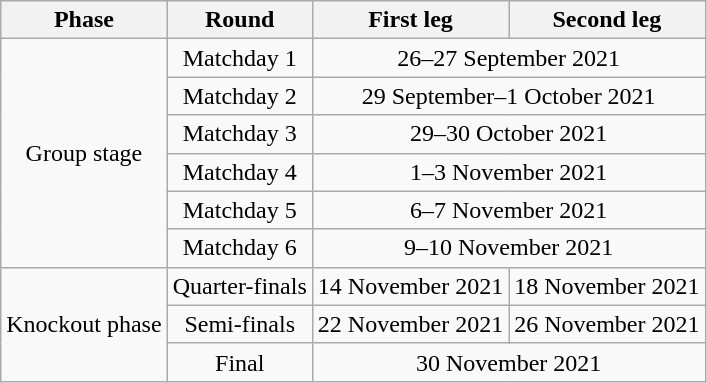<table class="wikitable" style="text-align:center">
<tr>
<th>Phase</th>
<th>Round</th>
<th>First leg</th>
<th>Second leg</th>
</tr>
<tr>
<td rowspan=6>Group stage</td>
<td>Matchday 1</td>
<td colspan=2>26–27 September 2021</td>
</tr>
<tr>
<td>Matchday 2</td>
<td colspan=2>29 September–1 October 2021</td>
</tr>
<tr>
<td>Matchday 3</td>
<td colspan=2>29–30 October 2021</td>
</tr>
<tr>
<td>Matchday 4</td>
<td colspan=2>1–3 November 2021</td>
</tr>
<tr>
<td>Matchday 5</td>
<td colspan=2>6–7 November 2021</td>
</tr>
<tr>
<td>Matchday 6</td>
<td colspan=2>9–10 November 2021</td>
</tr>
<tr>
<td rowspan=3>Knockout phase</td>
<td>Quarter-finals</td>
<td>14 November 2021</td>
<td>18 November 2021</td>
</tr>
<tr>
<td>Semi-finals</td>
<td>22 November 2021</td>
<td>26 November 2021</td>
</tr>
<tr>
<td>Final</td>
<td colspan=2>30 November 2021</td>
</tr>
</table>
